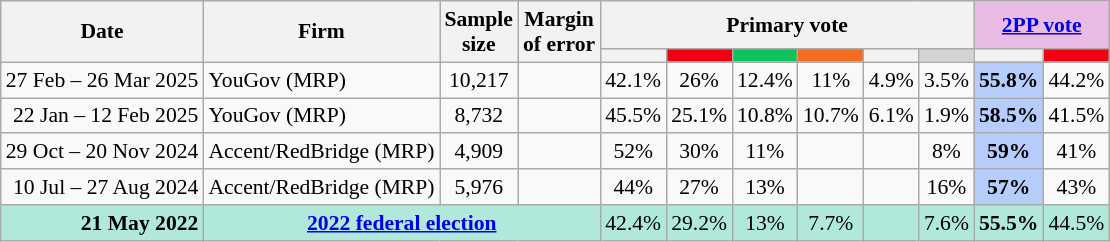<table class="nowrap wikitable tpl-blanktable" style=text-align:center;font-size:90%>
<tr>
<th rowspan=2>Date</th>
<th rowspan=2>Firm</th>
<th rowspan=2>Sample<br>size</th>
<th rowspan=2>Margin<br>of error</th>
<th colspan=6>Primary vote</th>
<th colspan=2 class=unsortable style=background:#ebbce3><a href='#'>2PP vote</a></th>
</tr>
<tr>
<th style=background:></th>
<th class="unsortable" style="background:#F00011"></th>
<th class=unsortable style=background:#10C25B></th>
<th class=unsortable style=background:#f36c21></th>
<th class=unsortable style=background:></th>
<th class=unsortable style=background:lightgray></th>
<th style=background:></th>
<th class="unsortable" style="background:#F00011"></th>
</tr>
<tr>
<td align=right>27 Feb – 26 Mar 2025</td>
<td align=left>YouGov (MRP)</td>
<td>10,217</td>
<td></td>
<td>42.1%</td>
<td>26%</td>
<td>12.4%</td>
<td>11%</td>
<td>4.9%</td>
<td>3.5%</td>
<th style="background:#B6CDFB">55.8%</th>
<td>44.2%</td>
</tr>
<tr>
<td align=right>22 Jan – 12 Feb 2025</td>
<td align=left>YouGov (MRP)</td>
<td>8,732</td>
<td></td>
<td>45.5%</td>
<td>25.1%</td>
<td>10.8%</td>
<td>10.7%</td>
<td>6.1%</td>
<td>1.9%</td>
<th style="background:#B6CDFB">58.5%</th>
<td>41.5%</td>
</tr>
<tr>
<td align=right>29 Oct – 20 Nov 2024</td>
<td align=left>Accent/RedBridge (MRP)</td>
<td>4,909</td>
<td></td>
<td>52%</td>
<td>30%</td>
<td>11%</td>
<td></td>
<td></td>
<td>8%</td>
<th style="background:#B6CDFB">59%</th>
<td>41%</td>
</tr>
<tr>
<td align=right>10 Jul – 27 Aug 2024</td>
<td align=left>Accent/RedBridge (MRP)</td>
<td>5,976</td>
<td></td>
<td>44%</td>
<td>27%</td>
<td>13%</td>
<td></td>
<td></td>
<td>16%</td>
<th style="background:#B6CDFB">57%</th>
<td>43%</td>
</tr>
<tr style=background:#b0e9db>
<td style=text-align:right data-sort-value=21-May-2022><strong>21 May 2022</strong></td>
<td colspan=3 style=text-align:center><strong><a href='#'>2022 federal election</a></strong></td>
<td>42.4%</td>
<td>29.2%</td>
<td>13%</td>
<td>7.7%</td>
<td></td>
<td>7.6%</td>
<td><strong>55.5%</strong></td>
<td>44.5%</td>
</tr>
</table>
